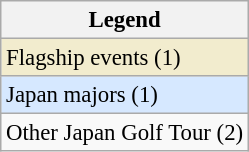<table class="wikitable" style="font-size:95%;">
<tr>
<th>Legend</th>
</tr>
<tr style="background:#f2ecce;">
<td>Flagship events (1)</td>
</tr>
<tr style="background:#D6E8FF;">
<td>Japan majors (1)</td>
</tr>
<tr>
<td>Other Japan Golf Tour (2)</td>
</tr>
</table>
